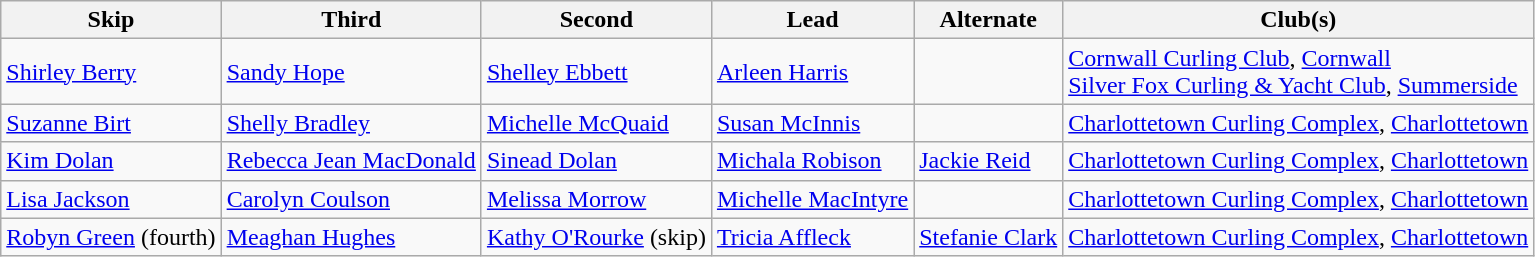<table class=wikitable>
<tr>
<th>Skip</th>
<th>Third</th>
<th>Second</th>
<th>Lead</th>
<th>Alternate</th>
<th>Club(s)</th>
</tr>
<tr>
<td><a href='#'>Shirley Berry</a></td>
<td><a href='#'>Sandy Hope</a></td>
<td><a href='#'>Shelley Ebbett</a></td>
<td><a href='#'>Arleen Harris</a></td>
<td></td>
<td><a href='#'>Cornwall Curling Club</a>, <a href='#'>Cornwall</a><br><a href='#'>Silver Fox Curling & Yacht Club</a>, <a href='#'>Summerside</a></td>
</tr>
<tr>
<td><a href='#'>Suzanne Birt</a></td>
<td><a href='#'>Shelly Bradley</a></td>
<td><a href='#'>Michelle McQuaid</a></td>
<td><a href='#'>Susan McInnis</a></td>
<td></td>
<td><a href='#'>Charlottetown Curling Complex</a>, <a href='#'>Charlottetown</a></td>
</tr>
<tr>
<td><a href='#'>Kim Dolan</a></td>
<td><a href='#'>Rebecca Jean MacDonald</a></td>
<td><a href='#'>Sinead Dolan</a></td>
<td><a href='#'>Michala Robison</a></td>
<td><a href='#'>Jackie Reid</a></td>
<td><a href='#'>Charlottetown Curling Complex</a>, <a href='#'>Charlottetown</a></td>
</tr>
<tr>
<td><a href='#'>Lisa Jackson</a></td>
<td><a href='#'>Carolyn Coulson</a></td>
<td><a href='#'>Melissa Morrow</a></td>
<td><a href='#'>Michelle MacIntyre</a></td>
<td></td>
<td><a href='#'>Charlottetown Curling Complex</a>, <a href='#'>Charlottetown</a></td>
</tr>
<tr>
<td><a href='#'>Robyn Green</a> (fourth)</td>
<td><a href='#'>Meaghan Hughes</a></td>
<td><a href='#'>Kathy O'Rourke</a> (skip)</td>
<td><a href='#'>Tricia Affleck</a></td>
<td><a href='#'>Stefanie Clark</a></td>
<td><a href='#'>Charlottetown Curling Complex</a>, <a href='#'>Charlottetown</a></td>
</tr>
</table>
